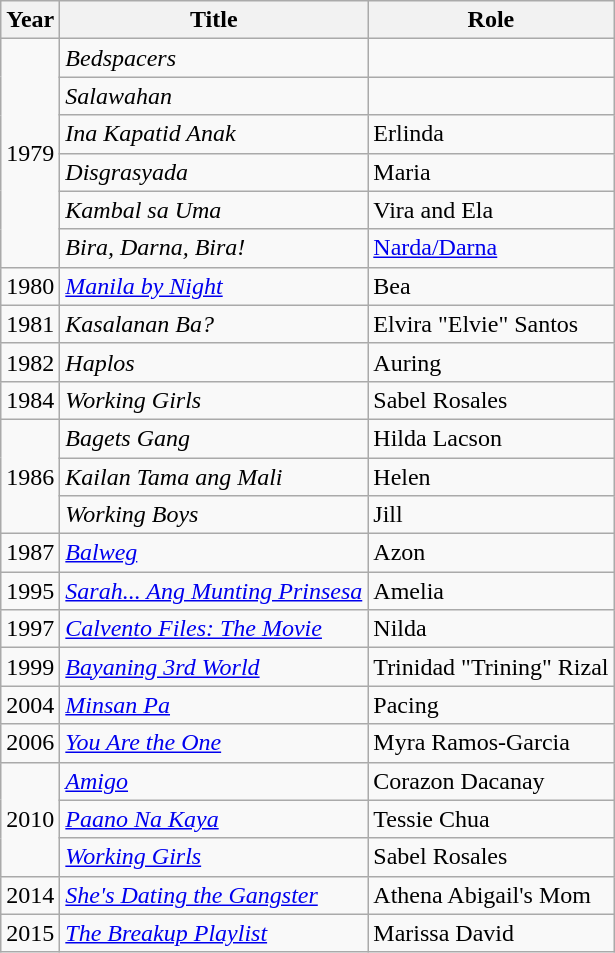<table class="wikitable sortable">
<tr>
<th>Year</th>
<th>Title</th>
<th>Role</th>
</tr>
<tr>
<td rowspan="6">1979</td>
<td><em>Bedspacers</em></td>
<td></td>
</tr>
<tr>
<td><em>Salawahan</em></td>
<td></td>
</tr>
<tr>
<td><em>Ina Kapatid Anak</em></td>
<td>Erlinda</td>
</tr>
<tr>
<td><em>Disgrasyada</em></td>
<td>Maria</td>
</tr>
<tr>
<td><em>Kambal sa Uma</em></td>
<td>Vira and Ela</td>
</tr>
<tr>
<td><em>Bira, Darna, Bira!</em></td>
<td><a href='#'>Narda/Darna</a></td>
</tr>
<tr>
<td>1980</td>
<td><em><a href='#'>Manila by Night</a></em></td>
<td>Bea</td>
</tr>
<tr>
<td>1981</td>
<td><em>Kasalanan Ba?</em></td>
<td>Elvira "Elvie" Santos</td>
</tr>
<tr>
<td>1982</td>
<td><em>Haplos</em></td>
<td>Auring</td>
</tr>
<tr>
<td>1984</td>
<td><em>Working Girls</em></td>
<td>Sabel Rosales</td>
</tr>
<tr>
<td rowspan="3">1986</td>
<td><em>Bagets Gang</em></td>
<td>Hilda Lacson</td>
</tr>
<tr>
<td><em>Kailan Tama ang Mali</em></td>
<td>Helen</td>
</tr>
<tr>
<td><em>Working Boys</em></td>
<td>Jill</td>
</tr>
<tr>
<td>1987</td>
<td><em><a href='#'>Balweg</a></em></td>
<td>Azon</td>
</tr>
<tr>
<td>1995</td>
<td><em><a href='#'>Sarah... Ang Munting Prinsesa</a></em></td>
<td>Amelia</td>
</tr>
<tr>
<td>1997</td>
<td><em><a href='#'>Calvento Files: The Movie</a></em></td>
<td>Nilda</td>
</tr>
<tr>
<td>1999</td>
<td><em><a href='#'>Bayaning 3rd World</a></em></td>
<td>Trinidad "Trining" Rizal</td>
</tr>
<tr>
<td>2004</td>
<td><em><a href='#'>Minsan Pa</a></em></td>
<td>Pacing</td>
</tr>
<tr>
<td>2006</td>
<td><em><a href='#'>You Are the One</a></em></td>
<td>Myra Ramos-Garcia</td>
</tr>
<tr>
<td rowspan="3">2010</td>
<td><em><a href='#'>Amigo</a></em></td>
<td>Corazon Dacanay</td>
</tr>
<tr>
<td><em><a href='#'>Paano Na Kaya</a></em></td>
<td>Tessie Chua</td>
</tr>
<tr>
<td><em><a href='#'>Working Girls</a></em></td>
<td>Sabel Rosales</td>
</tr>
<tr>
<td>2014</td>
<td><em><a href='#'>She's Dating the Gangster</a></em></td>
<td>Athena Abigail's Mom</td>
</tr>
<tr>
<td>2015</td>
<td><em><a href='#'>The Breakup Playlist</a></em></td>
<td>Marissa David</td>
</tr>
</table>
